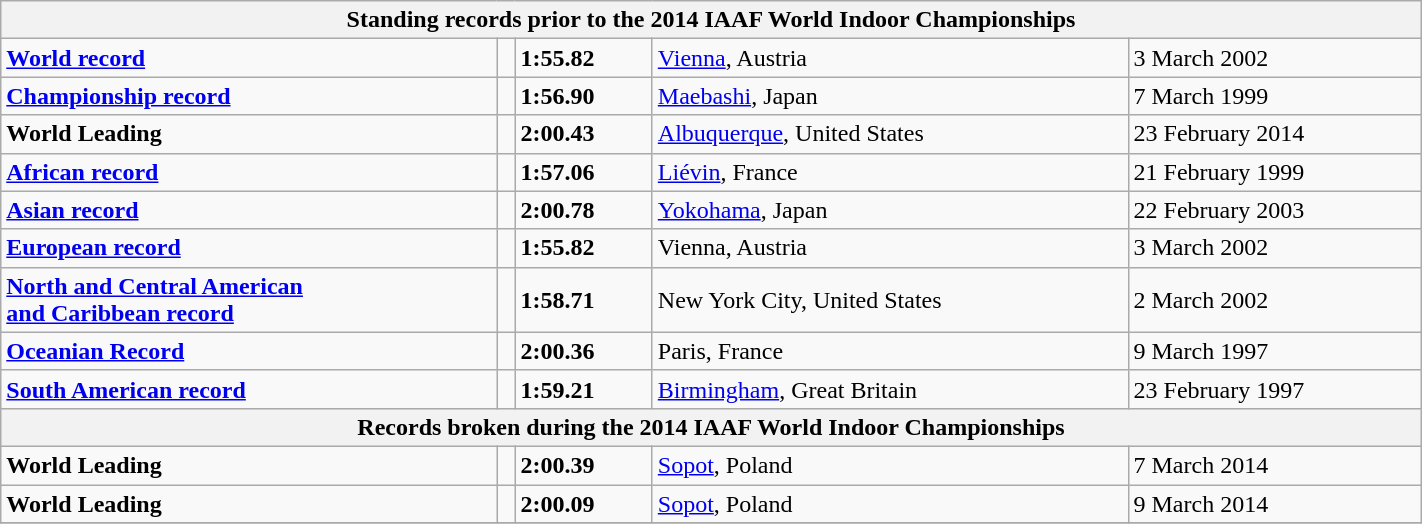<table class="wikitable" width=75%>
<tr>
<th colspan="5">Standing records prior to the 2014 IAAF World Indoor Championships</th>
</tr>
<tr>
<td><strong><a href='#'>World record</a></strong></td>
<td></td>
<td><strong>1:55.82</strong></td>
<td><a href='#'>Vienna</a>, Austria</td>
<td>3 March 2002</td>
</tr>
<tr>
<td><strong><a href='#'>Championship record</a></strong></td>
<td></td>
<td><strong>1:56.90</strong></td>
<td><a href='#'>Maebashi</a>, Japan</td>
<td>7 March 1999</td>
</tr>
<tr>
<td><strong>World Leading</strong></td>
<td></td>
<td><strong>2:00.43</strong></td>
<td><a href='#'>Albuquerque</a>, United States</td>
<td>23 February 2014</td>
</tr>
<tr>
<td><strong><a href='#'>African record</a></strong></td>
<td></td>
<td><strong>1:57.06</strong></td>
<td><a href='#'>Liévin</a>, France</td>
<td>21 February 1999</td>
</tr>
<tr>
<td><strong><a href='#'>Asian record</a></strong></td>
<td></td>
<td><strong>2:00.78</strong></td>
<td><a href='#'>Yokohama</a>, Japan</td>
<td>22 February 2003</td>
</tr>
<tr>
<td><strong><a href='#'>European record</a></strong></td>
<td></td>
<td><strong>1:55.82</strong></td>
<td>Vienna, Austria</td>
<td>3 March 2002</td>
</tr>
<tr>
<td><strong><a href='#'>North and Central American <br>and Caribbean record</a></strong></td>
<td></td>
<td><strong>1:58.71 </strong></td>
<td>New York City, United States</td>
<td>2 March 2002</td>
</tr>
<tr>
<td><strong><a href='#'>Oceanian Record</a></strong></td>
<td></td>
<td><strong>2:00.36</strong></td>
<td>Paris, France</td>
<td>9 March 1997</td>
</tr>
<tr>
<td><strong><a href='#'>South American record</a></strong></td>
<td></td>
<td><strong>1:59.21</strong></td>
<td><a href='#'>Birmingham</a>, Great Britain</td>
<td>23 February 1997</td>
</tr>
<tr>
<th colspan="5">Records broken during the 2014 IAAF World Indoor Championships</th>
</tr>
<tr>
<td><strong>World Leading</strong></td>
<td></td>
<td><strong>2:00.39</strong></td>
<td><a href='#'>Sopot</a>, Poland</td>
<td>7 March 2014</td>
</tr>
<tr>
<td><strong>World Leading</strong></td>
<td></td>
<td><strong>2:00.09</strong></td>
<td><a href='#'>Sopot</a>, Poland</td>
<td>9 March 2014</td>
</tr>
<tr>
</tr>
</table>
